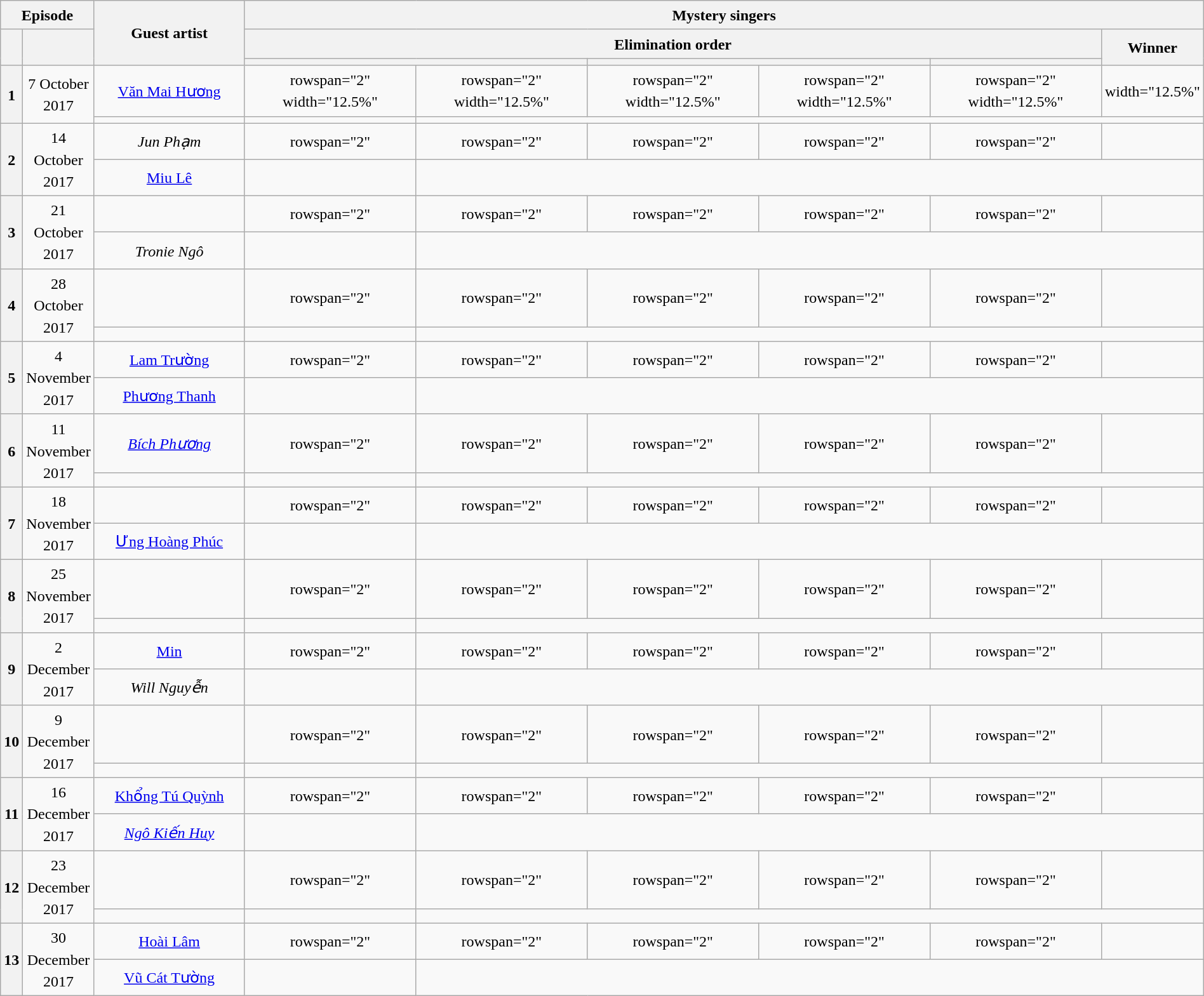<table class="wikitable plainrowheaders mw-collapsible" style="text-align:center; line-height:23px; width:100%;">
<tr>
<th colspan="2" width="1%">Episode</th>
<th rowspan="3" width="12.5%">Guest artist</th>
<th colspan="6">Mystery singers<br></th>
</tr>
<tr>
<th rowspan="2"></th>
<th rowspan="2"></th>
<th colspan="5">Elimination order</th>
<th rowspan="2">Winner</th>
</tr>
<tr>
<th colspan="2"></th>
<th colspan="2"></th>
<th></th>
</tr>
<tr>
<th rowspan="2">1</th>
<td rowspan="2">7 October 2017</td>
<td><a href='#'>Văn Mai Hương</a></td>
<td>rowspan="2" width="12.5%" </td>
<td>rowspan="2" width="12.5%" </td>
<td>rowspan="2" width="12.5%" </td>
<td>rowspan="2" width="12.5%" </td>
<td>rowspan="2" width="12.5%" </td>
<td>width="12.5%" </td>
</tr>
<tr>
<td></td>
<td></td>
</tr>
<tr>
<th rowspan="2">2</th>
<td rowspan="2">14 October 2017</td>
<td><em>Jun Phạm<br></em></td>
<td>rowspan="2" </td>
<td>rowspan="2" </td>
<td>rowspan="2" </td>
<td>rowspan="2" </td>
<td>rowspan="2" </td>
<td></td>
</tr>
<tr>
<td><a href='#'>Miu Lê</a></td>
<td></td>
</tr>
<tr>
<th rowspan="2">3</th>
<td rowspan="2">21 October 2017</td>
<td></td>
<td>rowspan="2" </td>
<td>rowspan="2" </td>
<td>rowspan="2" </td>
<td>rowspan="2" </td>
<td>rowspan="2" </td>
<td></td>
</tr>
<tr>
<td><em>Tronie Ngô<br></em></td>
<td></td>
</tr>
<tr>
<th rowspan="2">4</th>
<td rowspan="2">28 October 2017</td>
<td></td>
<td>rowspan="2" </td>
<td>rowspan="2" </td>
<td>rowspan="2" </td>
<td>rowspan="2" </td>
<td>rowspan="2" </td>
<td></td>
</tr>
<tr>
<td></td>
<td></td>
</tr>
<tr>
<th rowspan="2">5</th>
<td rowspan="2">4 November 2017</td>
<td><a href='#'>Lam Trường</a></td>
<td>rowspan="2" </td>
<td>rowspan="2" </td>
<td>rowspan="2" </td>
<td>rowspan="2" </td>
<td>rowspan="2" </td>
<td></td>
</tr>
<tr>
<td><a href='#'>Phương Thanh</a></td>
<td></td>
</tr>
<tr>
<th rowspan="2">6</th>
<td rowspan="2">11 November 2017</td>
<td><em><a href='#'>Bích Phương</a></em></td>
<td>rowspan="2" </td>
<td>rowspan="2" </td>
<td>rowspan="2" </td>
<td>rowspan="2" </td>
<td>rowspan="2" </td>
<td></td>
</tr>
<tr>
<td></td>
<td></td>
</tr>
<tr>
<th rowspan="2">7</th>
<td rowspan="2">18 November 2017</td>
<td></td>
<td>rowspan="2" </td>
<td>rowspan="2" </td>
<td>rowspan="2" </td>
<td>rowspan="2" </td>
<td>rowspan="2" </td>
<td></td>
</tr>
<tr>
<td><a href='#'>Ưng Hoàng Phúc</a></td>
<td></td>
</tr>
<tr>
<th rowspan="2">8</th>
<td rowspan="2">25 November 2017</td>
<td><em></em></td>
<td>rowspan="2" </td>
<td>rowspan="2" </td>
<td>rowspan="2" </td>
<td>rowspan="2" </td>
<td>rowspan="2" </td>
<td></td>
</tr>
<tr>
<td></td>
<td></td>
</tr>
<tr>
<th rowspan="2">9</th>
<td rowspan="2">2 December 2017</td>
<td><a href='#'>Min</a></td>
<td>rowspan="2" </td>
<td>rowspan="2" </td>
<td>rowspan="2" </td>
<td>rowspan="2" </td>
<td>rowspan="2" </td>
<td></td>
</tr>
<tr>
<td><em>Will Nguyễn<br></em></td>
<td></td>
</tr>
<tr>
<th rowspan="2">10</th>
<td rowspan="2">9 December 2017</td>
<td></td>
<td>rowspan="2" </td>
<td>rowspan="2" </td>
<td>rowspan="2" </td>
<td>rowspan="2" </td>
<td>rowspan="2" </td>
<td></td>
</tr>
<tr>
<td></td>
<td></td>
</tr>
<tr>
<th rowspan="2">11</th>
<td rowspan="2">16 December 2017</td>
<td><a href='#'>Khổng Tú Quỳnh</a></td>
<td>rowspan="2" </td>
<td>rowspan="2" </td>
<td>rowspan="2" </td>
<td>rowspan="2" </td>
<td>rowspan="2" </td>
<td></td>
</tr>
<tr>
<td><em><a href='#'>Ngô Kiến Huy</a></em></td>
<td></td>
</tr>
<tr>
<th rowspan="2">12</th>
<td rowspan="2">23 December 2017</td>
<td></td>
<td>rowspan="2" </td>
<td>rowspan="2" </td>
<td>rowspan="2" </td>
<td>rowspan="2" </td>
<td>rowspan="2" </td>
<td></td>
</tr>
<tr>
<td></td>
<td></td>
</tr>
<tr>
<th rowspan="2">13</th>
<td rowspan="2">30 December 2017</td>
<td><a href='#'>Hoài Lâm</a></td>
<td>rowspan="2" </td>
<td>rowspan="2" </td>
<td>rowspan="2" </td>
<td>rowspan="2" </td>
<td>rowspan="2" </td>
<td></td>
</tr>
<tr>
<td><a href='#'>Vũ Cát Tường</a></td>
<td></td>
</tr>
</table>
